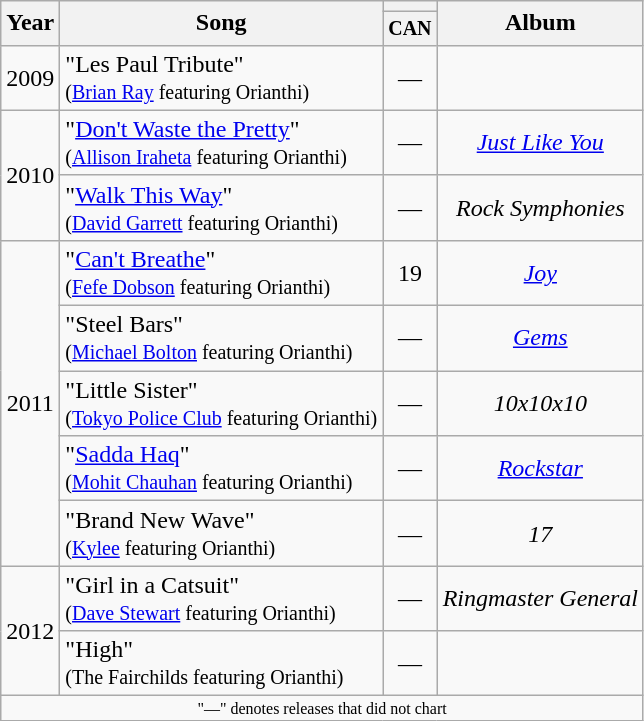<table class="wikitable" style="text-align:center;">
<tr>
<th rowspan="2">Year</th>
<th rowspan="2">Song</th>
<th></th>
<th rowspan="2">Album</th>
</tr>
<tr style="font-size:smaller">
<th style="width:30px;">CAN</th>
</tr>
<tr>
<td>2009</td>
<td style="text-align:left;">"Les Paul Tribute"<br><small>(<a href='#'>Brian Ray</a> featuring Orianthi)</small></td>
<td>—</td>
<td></td>
</tr>
<tr>
<td rowspan="2">2010</td>
<td style="text-align:left;">"<a href='#'>Don't Waste the Pretty</a>"<br><small>(<a href='#'>Allison Iraheta</a> featuring Orianthi)</small></td>
<td>—</td>
<td><em><a href='#'>Just Like You</a></em></td>
</tr>
<tr>
<td style="text-align:left;">"<a href='#'>Walk This Way</a>"<br><small>(<a href='#'>David Garrett</a> featuring Orianthi)</small></td>
<td>—</td>
<td><em>Rock Symphonies</em></td>
</tr>
<tr>
<td rowspan="5">2011</td>
<td style="text-align:left;">"<a href='#'>Can't Breathe</a>"<br><small>(<a href='#'>Fefe Dobson</a> featuring Orianthi)</small></td>
<td>19<br></td>
<td><em><a href='#'>Joy</a></em></td>
</tr>
<tr>
<td style="text-align:left;">"Steel Bars"<br><small>(<a href='#'>Michael Bolton</a> featuring Orianthi)</small></td>
<td>—</td>
<td><em><a href='#'>Gems</a></em></td>
</tr>
<tr>
<td style="text-align:left;">"Little Sister"<br><small>(<a href='#'>Tokyo Police Club</a> featuring Orianthi)</small></td>
<td>—</td>
<td><em>10x10x10</em></td>
</tr>
<tr>
<td style="text-align:left;">"<a href='#'>Sadda Haq</a>"<br><small>(<a href='#'>Mohit Chauhan</a> featuring Orianthi)</small></td>
<td>—</td>
<td><em><a href='#'>Rockstar</a></em></td>
</tr>
<tr>
<td style="text-align:left;">"Brand New Wave"<br><small>(<a href='#'>Kylee</a> featuring Orianthi)</small></td>
<td>—</td>
<td><em>17</em></td>
</tr>
<tr>
<td rowspan="2">2012</td>
<td style="text-align:left;">"Girl in a Catsuit"<br><small>(<a href='#'>Dave Stewart</a> featuring Orianthi)</small></td>
<td>—</td>
<td><em>Ringmaster General</em></td>
</tr>
<tr>
<td style="text-align:left;">"High"<br><small>(The Fairchilds featuring Orianthi)</small></td>
<td>—</td>
<td></td>
</tr>
<tr>
<td colspan="8" style="font-size:8pt">"—" denotes releases that did not chart</td>
</tr>
</table>
